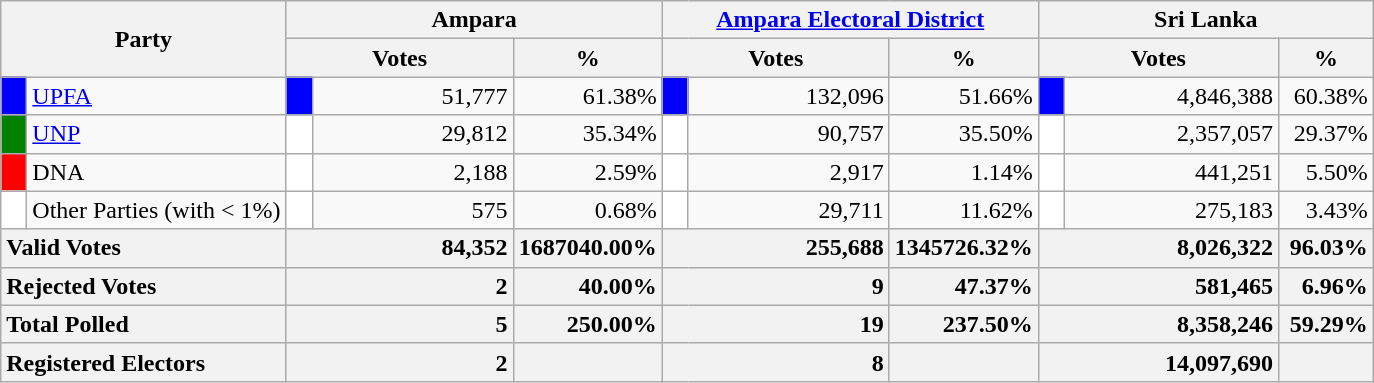<table class="wikitable">
<tr>
<th colspan="2" width="144px"rowspan="2">Party</th>
<th colspan="3" width="216px">Ampara</th>
<th colspan="3" width="216px"><a href='#'>Ampara Electoral District</a></th>
<th colspan="3" width="216px">Sri Lanka</th>
</tr>
<tr>
<th colspan="2" width="144px">Votes</th>
<th>%</th>
<th colspan="2" width="144px">Votes</th>
<th>%</th>
<th colspan="2" width="144px">Votes</th>
<th>%</th>
</tr>
<tr>
<td style="background-color:blue;" width="10px"></td>
<td style="text-align:left;"><a href='#'>UPFA</a></td>
<td style="background-color:blue;" width="10px"></td>
<td style="text-align:right;">51,777</td>
<td style="text-align:right;">61.38%</td>
<td style="background-color:blue;" width="10px"></td>
<td style="text-align:right;">132,096</td>
<td style="text-align:right;">51.66%</td>
<td style="background-color:blue;" width="10px"></td>
<td style="text-align:right;">4,846,388</td>
<td style="text-align:right;">60.38%</td>
</tr>
<tr>
<td style="background-color:green;" width="10px"></td>
<td style="text-align:left;"><a href='#'>UNP</a></td>
<td style="background-color:white;" width="10px"></td>
<td style="text-align:right;">29,812</td>
<td style="text-align:right;">35.34%</td>
<td style="background-color:white;" width="10px"></td>
<td style="text-align:right;">90,757</td>
<td style="text-align:right;">35.50%</td>
<td style="background-color:white;" width="10px"></td>
<td style="text-align:right;">2,357,057</td>
<td style="text-align:right;">29.37%</td>
</tr>
<tr>
<td style="background-color:red;" width="10px"></td>
<td style="text-align:left;">DNA</td>
<td style="background-color:white;" width="10px"></td>
<td style="text-align:right;">2,188</td>
<td style="text-align:right;">2.59%</td>
<td style="background-color:white;" width="10px"></td>
<td style="text-align:right;">2,917</td>
<td style="text-align:right;">1.14%</td>
<td style="background-color:white;" width="10px"></td>
<td style="text-align:right;">441,251</td>
<td style="text-align:right;">5.50%</td>
</tr>
<tr>
<td style="background-color:white;" width="10px"></td>
<td style="text-align:left;">Other Parties (with < 1%)</td>
<td style="background-color:white;" width="10px"></td>
<td style="text-align:right;">575</td>
<td style="text-align:right;">0.68%</td>
<td style="background-color:white;" width="10px"></td>
<td style="text-align:right;">29,711</td>
<td style="text-align:right;">11.62%</td>
<td style="background-color:white;" width="10px"></td>
<td style="text-align:right;">275,183</td>
<td style="text-align:right;">3.43%</td>
</tr>
<tr>
<th colspan="2" width="144px"style="text-align:left;">Valid Votes</th>
<th style="text-align:right;"colspan="2" width="144px">84,352</th>
<th style="text-align:right;">1687040.00%</th>
<th style="text-align:right;"colspan="2" width="144px">255,688</th>
<th style="text-align:right;">1345726.32%</th>
<th style="text-align:right;"colspan="2" width="144px">8,026,322</th>
<th style="text-align:right;">96.03%</th>
</tr>
<tr>
<th colspan="2" width="144px"style="text-align:left;">Rejected Votes</th>
<th style="text-align:right;"colspan="2" width="144px">2</th>
<th style="text-align:right;">40.00%</th>
<th style="text-align:right;"colspan="2" width="144px">9</th>
<th style="text-align:right;">47.37%</th>
<th style="text-align:right;"colspan="2" width="144px">581,465</th>
<th style="text-align:right;">6.96%</th>
</tr>
<tr>
<th colspan="2" width="144px"style="text-align:left;">Total Polled</th>
<th style="text-align:right;"colspan="2" width="144px">5</th>
<th style="text-align:right;">250.00%</th>
<th style="text-align:right;"colspan="2" width="144px">19</th>
<th style="text-align:right;">237.50%</th>
<th style="text-align:right;"colspan="2" width="144px">8,358,246</th>
<th style="text-align:right;">59.29%</th>
</tr>
<tr>
<th colspan="2" width="144px"style="text-align:left;">Registered Electors</th>
<th style="text-align:right;"colspan="2" width="144px">2</th>
<th></th>
<th style="text-align:right;"colspan="2" width="144px">8</th>
<th></th>
<th style="text-align:right;"colspan="2" width="144px">14,097,690</th>
<th></th>
</tr>
</table>
